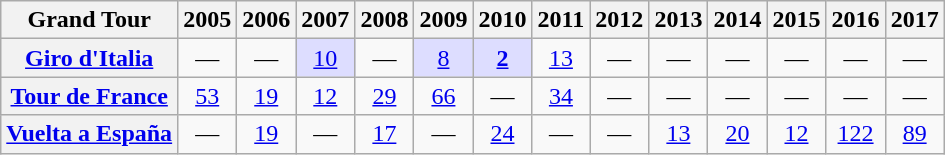<table class="wikitable plainrowheaders">
<tr>
<th scope="col">Grand Tour</th>
<th scope="col">2005</th>
<th scope="col">2006</th>
<th scope="col">2007</th>
<th scope="col">2008</th>
<th scope="col">2009</th>
<th scope="col">2010</th>
<th scope="col">2011</th>
<th scope="col">2012</th>
<th scope="col">2013</th>
<th scope="col">2014</th>
<th scope="col">2015</th>
<th scope="col">2016</th>
<th scope="col">2017</th>
</tr>
<tr style="text-align:center;">
<th scope="row"> <a href='#'>Giro d'Italia</a></th>
<td>—</td>
<td>—</td>
<td style="background:#ddf;"><a href='#'>10</a></td>
<td>—</td>
<td style="background:#ddf;"><a href='#'>8</a></td>
<td style="background:#ddf;"><strong><a href='#'>2</a></strong></td>
<td><a href='#'>13</a></td>
<td>—</td>
<td>—</td>
<td>—</td>
<td>—</td>
<td>—</td>
<td>—</td>
</tr>
<tr style="text-align:center;">
<th scope="row"> <a href='#'>Tour de France</a></th>
<td><a href='#'>53</a></td>
<td><a href='#'>19</a></td>
<td><a href='#'>12</a></td>
<td><a href='#'>29</a></td>
<td><a href='#'>66</a></td>
<td>—</td>
<td><a href='#'>34</a></td>
<td>—</td>
<td>—</td>
<td>—</td>
<td>—</td>
<td>—</td>
<td>—</td>
</tr>
<tr style="text-align:center;">
<th scope="row"> <a href='#'>Vuelta a España</a></th>
<td>—</td>
<td><a href='#'>19</a></td>
<td>—</td>
<td><a href='#'>17</a></td>
<td>—</td>
<td><a href='#'>24</a></td>
<td>—</td>
<td>—</td>
<td><a href='#'>13</a></td>
<td><a href='#'>20</a></td>
<td><a href='#'>12</a></td>
<td><a href='#'>122</a></td>
<td><a href='#'>89</a></td>
</tr>
</table>
